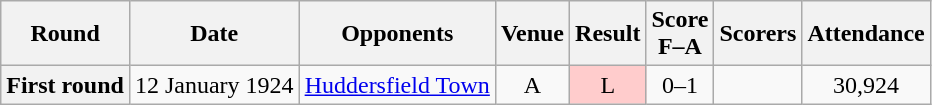<table class="wikitable plainrowheaders" style="text-align:center">
<tr>
<th scope="col">Round</th>
<th scope="col">Date</th>
<th scope="col">Opponents</th>
<th scope="col">Venue</th>
<th scope="col">Result</th>
<th scope="col">Score<br>F–A</th>
<th scope="col">Scorers</th>
<th scope="col">Attendance</th>
</tr>
<tr>
<th scope="row">First round</th>
<td align="left">12 January 1924</td>
<td align="left"><a href='#'>Huddersfield Town</a></td>
<td>A</td>
<td style=background:#fcc>L</td>
<td>0–1</td>
<td></td>
<td>30,924</td>
</tr>
</table>
